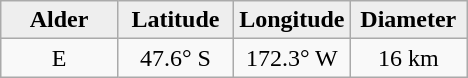<table class="wikitable">
<tr>
<th width="25%" style="background:#eeeeee;">Alder</th>
<th width="25%" style="background:#eeeeee;">Latitude</th>
<th width="25%" style="background:#eeeeee;">Longitude</th>
<th width="25%" style="background:#eeeeee;">Diameter</th>
</tr>
<tr>
<td align="center">E</td>
<td align="center">47.6° S</td>
<td align="center">172.3° W</td>
<td align="center">16 km</td>
</tr>
</table>
